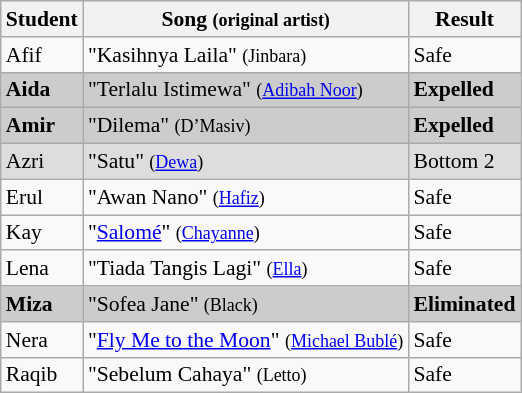<table class="wikitable" style="font-size:90%;">
<tr>
<th>Student</th>
<th>Song <small>(original artist)</small></th>
<th>Result</th>
</tr>
<tr>
<td>Afif</td>
<td>"Kasihnya Laila" <small>(Jinbara)</small></td>
<td>Safe</td>
</tr>
<tr style="background:#ccc;">
<td><strong>Aida</strong></td>
<td>"Terlalu Istimewa" <small>(<a href='#'>Adibah Noor</a>)</small></td>
<td><strong>Expelled</strong></td>
</tr>
<tr style="background:#ccc;">
<td><strong>Amir</strong></td>
<td>"Dilema" <small>(D’Masiv)</small></td>
<td><strong>Expelled</strong></td>
</tr>
<tr style="background:#ddd;">
<td>Azri</td>
<td>"Satu" <small>(<a href='#'>Dewa</a>)</small></td>
<td>Bottom 2</td>
</tr>
<tr>
<td>Erul</td>
<td>"Awan Nano" <small>(<a href='#'>Hafiz</a>)</small></td>
<td>Safe</td>
</tr>
<tr>
<td>Kay</td>
<td>"<a href='#'>Salomé</a>" <small>(<a href='#'>Chayanne</a>)</small></td>
<td>Safe</td>
</tr>
<tr>
<td>Lena</td>
<td>"Tiada Tangis Lagi" <small>(<a href='#'>Ella</a>)</small></td>
<td>Safe</td>
</tr>
<tr style="background:#ccc;">
<td><strong>Miza</strong></td>
<td>"Sofea Jane" <small>(Black)</small></td>
<td><strong>Eliminated</strong></td>
</tr>
<tr>
<td>Nera</td>
<td>"<a href='#'>Fly Me to the Moon</a>" <small>(<a href='#'>Michael Bublé</a>)</small></td>
<td>Safe</td>
</tr>
<tr>
<td>Raqib</td>
<td>"Sebelum Cahaya" <small>(Letto)</small></td>
<td>Safe</td>
</tr>
</table>
